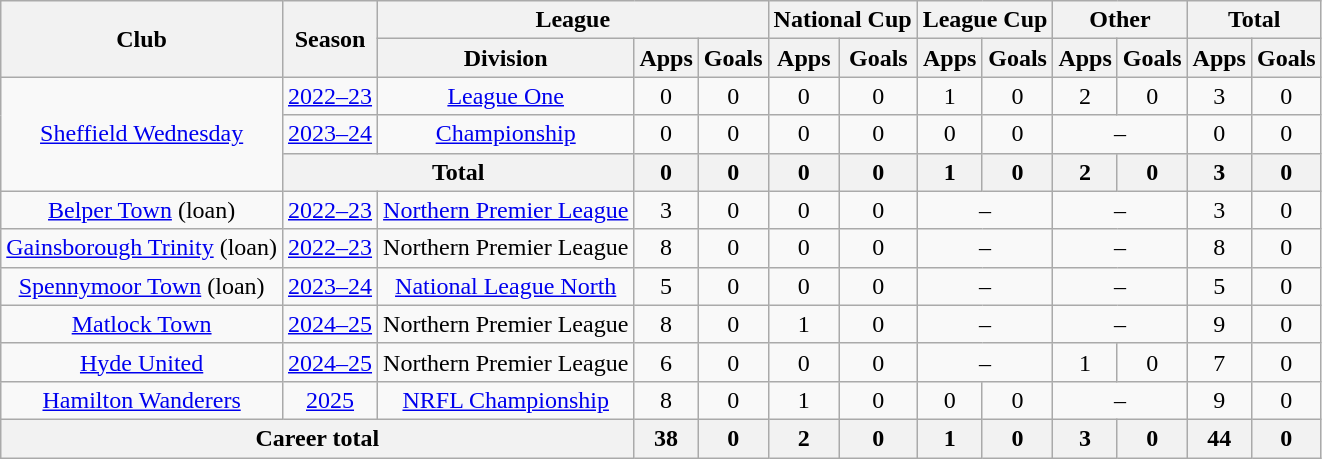<table class=wikitable style="text-align:center">
<tr>
<th rowspan=2>Club</th>
<th rowspan=2>Season</th>
<th colspan=3>League</th>
<th colspan=2>National Cup</th>
<th colspan=2>League Cup</th>
<th colspan=2>Other</th>
<th colspan=2>Total</th>
</tr>
<tr>
<th>Division</th>
<th>Apps</th>
<th>Goals</th>
<th>Apps</th>
<th>Goals</th>
<th>Apps</th>
<th>Goals</th>
<th>Apps</th>
<th>Goals</th>
<th>Apps</th>
<th>Goals</th>
</tr>
<tr>
<td rowspan="3"><a href='#'>Sheffield Wednesday</a></td>
<td><a href='#'>2022–23</a></td>
<td><a href='#'>League One</a></td>
<td>0</td>
<td>0</td>
<td>0</td>
<td>0</td>
<td>1</td>
<td>0</td>
<td>2</td>
<td>0</td>
<td>3</td>
<td>0</td>
</tr>
<tr>
<td><a href='#'>2023–24</a></td>
<td><a href='#'>Championship</a></td>
<td>0</td>
<td>0</td>
<td>0</td>
<td>0</td>
<td>0</td>
<td>0</td>
<td colspan="2">–</td>
<td>0</td>
<td>0</td>
</tr>
<tr>
<th colspan=2>Total</th>
<th>0</th>
<th>0</th>
<th>0</th>
<th>0</th>
<th>1</th>
<th>0</th>
<th>2</th>
<th>0</th>
<th>3</th>
<th>0</th>
</tr>
<tr>
<td><a href='#'>Belper Town</a> (loan)</td>
<td><a href='#'>2022–23</a></td>
<td><a href='#'>Northern Premier League</a></td>
<td>3</td>
<td>0</td>
<td>0</td>
<td>0</td>
<td colspan="2">–</td>
<td colspan="2">–</td>
<td>3</td>
<td>0</td>
</tr>
<tr>
<td><a href='#'>Gainsborough Trinity</a> (loan)</td>
<td><a href='#'>2022–23</a></td>
<td>Northern Premier League</td>
<td>8</td>
<td>0</td>
<td>0</td>
<td>0</td>
<td colspan="2">–</td>
<td colspan="2">–</td>
<td>8</td>
<td>0</td>
</tr>
<tr>
<td><a href='#'>Spennymoor Town</a> (loan)</td>
<td><a href='#'>2023–24</a></td>
<td><a href='#'>National League North</a></td>
<td>5</td>
<td>0</td>
<td>0</td>
<td>0</td>
<td colspan="2">–</td>
<td colspan="2">–</td>
<td>5</td>
<td>0</td>
</tr>
<tr>
<td><a href='#'>Matlock Town</a></td>
<td><a href='#'>2024–25</a></td>
<td>Northern Premier League</td>
<td>8</td>
<td>0</td>
<td>1</td>
<td>0</td>
<td colspan="2">–</td>
<td colspan="2">–</td>
<td>9</td>
<td>0</td>
</tr>
<tr>
<td><a href='#'>Hyde United</a></td>
<td><a href='#'>2024–25</a></td>
<td>Northern Premier League</td>
<td>6</td>
<td>0</td>
<td>0</td>
<td>0</td>
<td colspan="2">–</td>
<td>1</td>
<td>0</td>
<td>7</td>
<td>0</td>
</tr>
<tr>
<td><a href='#'>Hamilton Wanderers</a></td>
<td><a href='#'>2025</a></td>
<td><a href='#'>NRFL Championship</a></td>
<td>8</td>
<td>0</td>
<td>1</td>
<td>0</td>
<td>0</td>
<td>0</td>
<td colspan="2">–</td>
<td>9</td>
<td>0</td>
</tr>
<tr>
<th colspan=3>Career total</th>
<th>38</th>
<th>0</th>
<th>2</th>
<th>0</th>
<th>1</th>
<th>0</th>
<th>3</th>
<th>0</th>
<th>44</th>
<th>0</th>
</tr>
</table>
